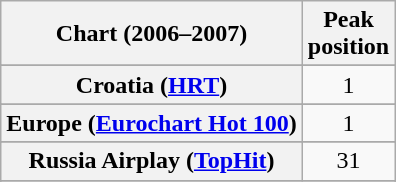<table class="wikitable sortable plainrowheaders" style="text-align:center">
<tr>
<th scope="col">Chart (2006–2007)</th>
<th scope="col">Peak<br>position</th>
</tr>
<tr>
</tr>
<tr>
</tr>
<tr>
</tr>
<tr>
</tr>
<tr>
</tr>
<tr>
</tr>
<tr>
</tr>
<tr>
</tr>
<tr>
</tr>
<tr>
<th scope="row">Croatia (<a href='#'>HRT</a>)</th>
<td>1</td>
</tr>
<tr>
</tr>
<tr>
</tr>
<tr>
<th scope="row">Europe (<a href='#'>Eurochart Hot 100</a>)</th>
<td>1</td>
</tr>
<tr>
</tr>
<tr>
</tr>
<tr>
</tr>
<tr>
</tr>
<tr>
</tr>
<tr>
</tr>
<tr>
</tr>
<tr>
</tr>
<tr>
</tr>
<tr>
</tr>
<tr>
</tr>
<tr>
<th scope="row">Russia Airplay (<a href='#'>TopHit</a>)</th>
<td>31</td>
</tr>
<tr>
</tr>
<tr>
</tr>
<tr>
</tr>
<tr>
</tr>
<tr>
</tr>
<tr>
</tr>
<tr>
</tr>
<tr>
</tr>
</table>
